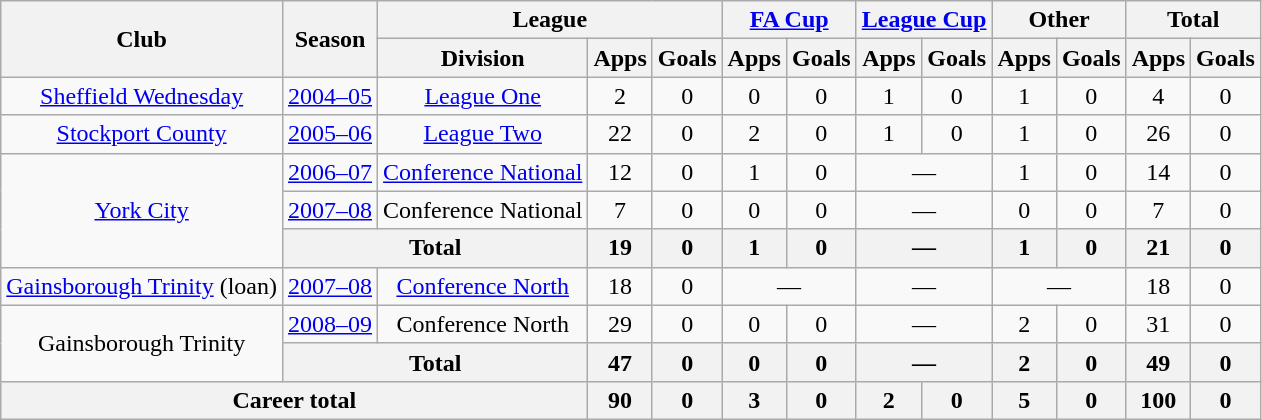<table class="wikitable" style="text-align:center;">
<tr>
<th rowspan="2">Club</th>
<th rowspan="2">Season</th>
<th colspan="3">League</th>
<th colspan="2"><a href='#'>FA Cup</a></th>
<th colspan="2"><a href='#'>League Cup</a></th>
<th colspan="2">Other</th>
<th colspan="2">Total</th>
</tr>
<tr>
<th>Division</th>
<th>Apps</th>
<th>Goals</th>
<th>Apps</th>
<th>Goals</th>
<th>Apps</th>
<th>Goals</th>
<th>Apps</th>
<th>Goals</th>
<th>Apps</th>
<th>Goals</th>
</tr>
<tr>
<td><a href='#'>Sheffield Wednesday</a></td>
<td><a href='#'>2004–05</a></td>
<td><a href='#'>League One</a></td>
<td>2</td>
<td>0</td>
<td>0</td>
<td>0</td>
<td>1</td>
<td>0</td>
<td>1</td>
<td>0</td>
<td>4</td>
<td>0</td>
</tr>
<tr>
<td><a href='#'>Stockport County</a></td>
<td><a href='#'>2005–06</a></td>
<td><a href='#'>League Two</a></td>
<td>22</td>
<td>0</td>
<td>2</td>
<td>0</td>
<td>1</td>
<td>0</td>
<td>1</td>
<td>0</td>
<td>26</td>
<td>0</td>
</tr>
<tr>
<td rowspan="3"><a href='#'>York City</a></td>
<td><a href='#'>2006–07</a></td>
<td><a href='#'>Conference National</a></td>
<td>12</td>
<td>0</td>
<td>1</td>
<td>0</td>
<td colspan="2">—</td>
<td>1</td>
<td>0</td>
<td>14</td>
<td>0</td>
</tr>
<tr>
<td><a href='#'>2007–08</a></td>
<td>Conference National</td>
<td>7</td>
<td>0</td>
<td>0</td>
<td>0</td>
<td colspan="2">—</td>
<td>0</td>
<td>0</td>
<td>7</td>
<td>0</td>
</tr>
<tr>
<th colspan=2>Total</th>
<th>19</th>
<th>0</th>
<th>1</th>
<th>0</th>
<th colspan="2">—</th>
<th>1</th>
<th>0</th>
<th>21</th>
<th>0</th>
</tr>
<tr>
<td><a href='#'>Gainsborough Trinity</a> (loan)</td>
<td><a href='#'>2007–08</a></td>
<td><a href='#'>Conference North</a></td>
<td>18</td>
<td>0</td>
<td colspan="2">—</td>
<td colspan="2">—</td>
<td colspan="2">—</td>
<td>18</td>
<td>0</td>
</tr>
<tr>
<td rowspan="2">Gainsborough Trinity</td>
<td><a href='#'>2008–09</a></td>
<td>Conference North</td>
<td>29</td>
<td>0</td>
<td>0</td>
<td>0</td>
<td colspan="2">—</td>
<td>2</td>
<td>0</td>
<td>31</td>
<td>0</td>
</tr>
<tr>
<th colspan=2>Total</th>
<th>47</th>
<th>0</th>
<th>0</th>
<th>0</th>
<th colspan="2">—</th>
<th>2</th>
<th>0</th>
<th>49</th>
<th>0</th>
</tr>
<tr>
<th colspan="3">Career total</th>
<th>90</th>
<th>0</th>
<th>3</th>
<th>0</th>
<th>2</th>
<th>0</th>
<th>5</th>
<th>0</th>
<th>100</th>
<th>0</th>
</tr>
</table>
